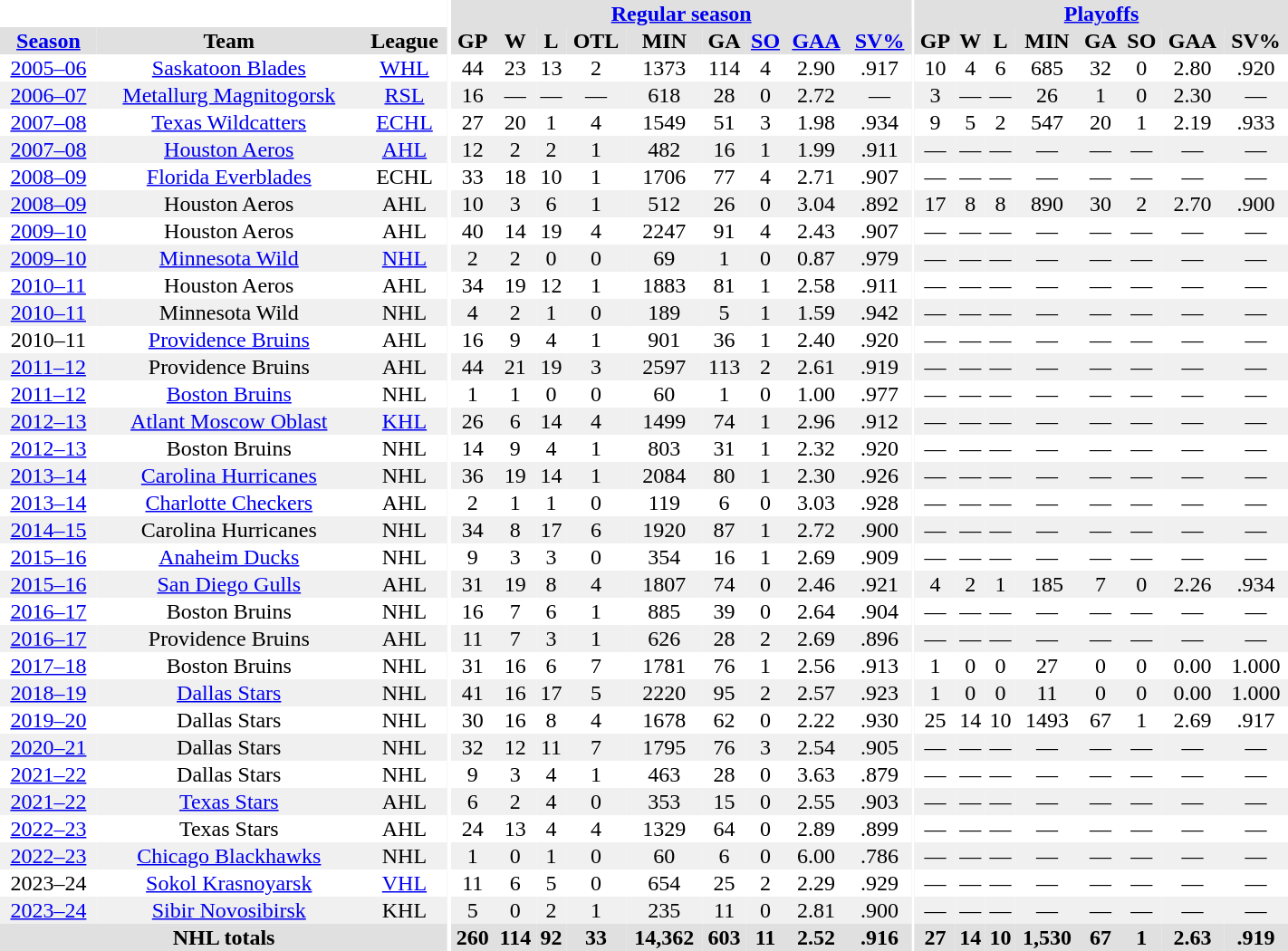<table border="0" cellpadding="1" cellspacing="0" style="width:75%; text-align:center;">
<tr bgcolor="#e0e0e0">
<th colspan="3" bgcolor="#ffffff"></th>
<th rowspan="99" bgcolor="#ffffff"></th>
<th colspan="9" bgcolor="#e0e0e0"><a href='#'>Regular season</a></th>
<th rowspan="99" bgcolor="#ffffff"></th>
<th colspan="8" bgcolor="#e0e0e0"><a href='#'>Playoffs</a></th>
</tr>
<tr bgcolor="#e0e0e0">
<th><a href='#'>Season</a></th>
<th>Team</th>
<th>League</th>
<th>GP</th>
<th>W</th>
<th>L</th>
<th>OTL</th>
<th>MIN</th>
<th>GA</th>
<th><a href='#'>SO</a></th>
<th><a href='#'>GAA</a></th>
<th><a href='#'>SV%</a></th>
<th>GP</th>
<th>W</th>
<th>L</th>
<th>MIN</th>
<th>GA</th>
<th>SO</th>
<th>GAA</th>
<th>SV%</th>
</tr>
<tr>
<td><a href='#'>2005–06</a></td>
<td><a href='#'>Saskatoon Blades</a></td>
<td><a href='#'>WHL</a></td>
<td>44</td>
<td>23</td>
<td>13</td>
<td>2</td>
<td>1373</td>
<td>114</td>
<td>4</td>
<td>2.90</td>
<td>.917</td>
<td>10</td>
<td>4</td>
<td>6</td>
<td>685</td>
<td>32</td>
<td>0</td>
<td>2.80</td>
<td>.920</td>
</tr>
<tr bgcolor="#f0f0f0">
<td><a href='#'>2006–07</a></td>
<td><a href='#'>Metallurg Magnitogorsk</a></td>
<td><a href='#'>RSL</a></td>
<td>16</td>
<td>—</td>
<td>—</td>
<td>—</td>
<td>618</td>
<td>28</td>
<td>0</td>
<td>2.72</td>
<td>—</td>
<td>3</td>
<td>—</td>
<td>—</td>
<td>26</td>
<td>1</td>
<td>0</td>
<td>2.30</td>
<td>—</td>
</tr>
<tr>
<td><a href='#'>2007–08</a></td>
<td><a href='#'>Texas Wildcatters</a></td>
<td><a href='#'>ECHL</a></td>
<td>27</td>
<td>20</td>
<td>1</td>
<td>4</td>
<td>1549</td>
<td>51</td>
<td>3</td>
<td>1.98</td>
<td>.934</td>
<td>9</td>
<td>5</td>
<td>2</td>
<td>547</td>
<td>20</td>
<td>1</td>
<td>2.19</td>
<td>.933</td>
</tr>
<tr bgcolor="#f0f0f0">
<td><a href='#'>2007–08</a></td>
<td><a href='#'>Houston Aeros</a></td>
<td><a href='#'>AHL</a></td>
<td>12</td>
<td>2</td>
<td>2</td>
<td>1</td>
<td>482</td>
<td>16</td>
<td>1</td>
<td>1.99</td>
<td>.911</td>
<td>—</td>
<td>—</td>
<td>—</td>
<td>—</td>
<td>—</td>
<td>—</td>
<td>—</td>
<td>—</td>
</tr>
<tr>
<td><a href='#'>2008–09</a></td>
<td><a href='#'>Florida Everblades</a></td>
<td>ECHL</td>
<td>33</td>
<td>18</td>
<td>10</td>
<td>1</td>
<td>1706</td>
<td>77</td>
<td>4</td>
<td>2.71</td>
<td>.907</td>
<td>—</td>
<td>—</td>
<td>—</td>
<td>—</td>
<td>—</td>
<td>—</td>
<td>—</td>
<td>—</td>
</tr>
<tr bgcolor="#f0f0f0">
<td><a href='#'>2008–09</a></td>
<td>Houston Aeros</td>
<td>AHL</td>
<td>10</td>
<td>3</td>
<td>6</td>
<td>1</td>
<td>512</td>
<td>26</td>
<td>0</td>
<td>3.04</td>
<td>.892</td>
<td>17</td>
<td>8</td>
<td>8</td>
<td>890</td>
<td>30</td>
<td>2</td>
<td>2.70</td>
<td>.900</td>
</tr>
<tr>
<td><a href='#'>2009–10</a></td>
<td>Houston Aeros</td>
<td>AHL</td>
<td>40</td>
<td>14</td>
<td>19</td>
<td>4</td>
<td>2247</td>
<td>91</td>
<td>4</td>
<td>2.43</td>
<td>.907</td>
<td>—</td>
<td>—</td>
<td>—</td>
<td>—</td>
<td>—</td>
<td>—</td>
<td>—</td>
<td>—</td>
</tr>
<tr bgcolor="#f0f0f0">
<td><a href='#'>2009–10</a></td>
<td><a href='#'>Minnesota Wild</a></td>
<td><a href='#'>NHL</a></td>
<td>2</td>
<td>2</td>
<td>0</td>
<td>0</td>
<td>69</td>
<td>1</td>
<td>0</td>
<td>0.87</td>
<td>.979</td>
<td>—</td>
<td>—</td>
<td>—</td>
<td>—</td>
<td>—</td>
<td>—</td>
<td>—</td>
<td>—</td>
</tr>
<tr>
<td><a href='#'>2010–11</a></td>
<td>Houston Aeros</td>
<td>AHL</td>
<td>34</td>
<td>19</td>
<td>12</td>
<td>1</td>
<td>1883</td>
<td>81</td>
<td>1</td>
<td>2.58</td>
<td>.911</td>
<td>—</td>
<td>—</td>
<td>—</td>
<td>—</td>
<td>—</td>
<td>—</td>
<td>—</td>
<td>—</td>
</tr>
<tr bgcolor="#f0f0f0">
<td><a href='#'>2010–11</a></td>
<td>Minnesota Wild</td>
<td>NHL</td>
<td>4</td>
<td>2</td>
<td>1</td>
<td>0</td>
<td>189</td>
<td>5</td>
<td>1</td>
<td>1.59</td>
<td>.942</td>
<td>—</td>
<td>—</td>
<td>—</td>
<td>—</td>
<td>—</td>
<td>—</td>
<td>—</td>
<td>—</td>
</tr>
<tr>
<td>2010–11</td>
<td><a href='#'>Providence Bruins</a></td>
<td>AHL</td>
<td>16</td>
<td>9</td>
<td>4</td>
<td>1</td>
<td>901</td>
<td>36</td>
<td>1</td>
<td>2.40</td>
<td>.920</td>
<td>—</td>
<td>—</td>
<td>—</td>
<td>—</td>
<td>—</td>
<td>—</td>
<td>—</td>
<td>—</td>
</tr>
<tr bgcolor="#f0f0f0">
<td><a href='#'>2011–12</a></td>
<td>Providence Bruins</td>
<td>AHL</td>
<td>44</td>
<td>21</td>
<td>19</td>
<td>3</td>
<td>2597</td>
<td>113</td>
<td>2</td>
<td>2.61</td>
<td>.919</td>
<td>—</td>
<td>—</td>
<td>—</td>
<td>—</td>
<td>—</td>
<td>—</td>
<td>—</td>
<td>—</td>
</tr>
<tr>
<td><a href='#'>2011–12</a></td>
<td><a href='#'>Boston Bruins</a></td>
<td>NHL</td>
<td>1</td>
<td>1</td>
<td>0</td>
<td>0</td>
<td>60</td>
<td>1</td>
<td>0</td>
<td>1.00</td>
<td>.977</td>
<td>—</td>
<td>—</td>
<td>—</td>
<td>—</td>
<td>—</td>
<td>—</td>
<td>—</td>
<td>—</td>
</tr>
<tr bgcolor="#f0f0f0">
<td><a href='#'>2012–13</a></td>
<td><a href='#'>Atlant Moscow Oblast</a></td>
<td><a href='#'>KHL</a></td>
<td>26</td>
<td>6</td>
<td>14</td>
<td>4</td>
<td>1499</td>
<td>74</td>
<td>1</td>
<td>2.96</td>
<td>.912</td>
<td>—</td>
<td>—</td>
<td>—</td>
<td>—</td>
<td>—</td>
<td>—</td>
<td>—</td>
<td>—</td>
</tr>
<tr>
<td><a href='#'>2012–13</a></td>
<td>Boston Bruins</td>
<td>NHL</td>
<td>14</td>
<td>9</td>
<td>4</td>
<td>1</td>
<td>803</td>
<td>31</td>
<td>1</td>
<td>2.32</td>
<td>.920</td>
<td>—</td>
<td>—</td>
<td>—</td>
<td>—</td>
<td>—</td>
<td>—</td>
<td>—</td>
<td>—</td>
</tr>
<tr bgcolor="#f0f0f0">
<td><a href='#'>2013–14</a></td>
<td><a href='#'>Carolina Hurricanes</a></td>
<td>NHL</td>
<td>36</td>
<td>19</td>
<td>14</td>
<td>1</td>
<td>2084</td>
<td>80</td>
<td>1</td>
<td>2.30</td>
<td>.926</td>
<td>—</td>
<td>—</td>
<td>—</td>
<td>—</td>
<td>—</td>
<td>—</td>
<td>—</td>
<td>—</td>
</tr>
<tr>
<td><a href='#'>2013–14</a></td>
<td><a href='#'>Charlotte Checkers</a></td>
<td>AHL</td>
<td>2</td>
<td>1</td>
<td>1</td>
<td>0</td>
<td>119</td>
<td>6</td>
<td>0</td>
<td>3.03</td>
<td>.928</td>
<td>—</td>
<td>—</td>
<td>—</td>
<td>—</td>
<td>—</td>
<td>—</td>
<td>—</td>
<td>—</td>
</tr>
<tr bgcolor="#f0f0f0">
<td><a href='#'>2014–15</a></td>
<td>Carolina Hurricanes</td>
<td>NHL</td>
<td>34</td>
<td>8</td>
<td>17</td>
<td>6</td>
<td>1920</td>
<td>87</td>
<td>1</td>
<td>2.72</td>
<td>.900</td>
<td>—</td>
<td>—</td>
<td>—</td>
<td>—</td>
<td>—</td>
<td>—</td>
<td>—</td>
<td>—</td>
</tr>
<tr>
<td><a href='#'>2015–16</a></td>
<td><a href='#'>Anaheim Ducks</a></td>
<td>NHL</td>
<td>9</td>
<td>3</td>
<td>3</td>
<td>0</td>
<td>354</td>
<td>16</td>
<td>1</td>
<td>2.69</td>
<td>.909</td>
<td>—</td>
<td>—</td>
<td>—</td>
<td>—</td>
<td>—</td>
<td>—</td>
<td>—</td>
<td>—</td>
</tr>
<tr bgcolor="#f0f0f0">
<td><a href='#'>2015–16</a></td>
<td><a href='#'>San Diego Gulls</a></td>
<td>AHL</td>
<td>31</td>
<td>19</td>
<td>8</td>
<td>4</td>
<td>1807</td>
<td>74</td>
<td>0</td>
<td>2.46</td>
<td>.921</td>
<td>4</td>
<td>2</td>
<td>1</td>
<td>185</td>
<td>7</td>
<td>0</td>
<td>2.26</td>
<td>.934</td>
</tr>
<tr>
<td><a href='#'>2016–17</a></td>
<td>Boston Bruins</td>
<td>NHL</td>
<td>16</td>
<td>7</td>
<td>6</td>
<td>1</td>
<td>885</td>
<td>39</td>
<td>0</td>
<td>2.64</td>
<td>.904</td>
<td>—</td>
<td>—</td>
<td>—</td>
<td>—</td>
<td>—</td>
<td>—</td>
<td>—</td>
<td>—</td>
</tr>
<tr bgcolor="#f0f0f0">
<td><a href='#'>2016–17</a></td>
<td>Providence Bruins</td>
<td>AHL</td>
<td>11</td>
<td>7</td>
<td>3</td>
<td>1</td>
<td>626</td>
<td>28</td>
<td>2</td>
<td>2.69</td>
<td>.896</td>
<td>—</td>
<td>—</td>
<td>—</td>
<td>—</td>
<td>—</td>
<td>—</td>
<td>—</td>
<td>—</td>
</tr>
<tr>
<td><a href='#'>2017–18</a></td>
<td>Boston Bruins</td>
<td>NHL</td>
<td>31</td>
<td>16</td>
<td>6</td>
<td>7</td>
<td>1781</td>
<td>76</td>
<td>1</td>
<td>2.56</td>
<td>.913</td>
<td>1</td>
<td>0</td>
<td>0</td>
<td>27</td>
<td>0</td>
<td>0</td>
<td>0.00</td>
<td>1.000</td>
</tr>
<tr bgcolor="f0f0f0">
<td><a href='#'>2018–19</a></td>
<td><a href='#'>Dallas Stars</a></td>
<td>NHL</td>
<td>41</td>
<td>16</td>
<td>17</td>
<td>5</td>
<td>2220</td>
<td>95</td>
<td>2</td>
<td>2.57</td>
<td>.923</td>
<td>1</td>
<td>0</td>
<td>0</td>
<td>11</td>
<td>0</td>
<td>0</td>
<td>0.00</td>
<td>1.000</td>
</tr>
<tr>
<td><a href='#'>2019–20</a></td>
<td>Dallas Stars</td>
<td>NHL</td>
<td>30</td>
<td>16</td>
<td>8</td>
<td>4</td>
<td>1678</td>
<td>62</td>
<td>0</td>
<td>2.22</td>
<td>.930</td>
<td>25</td>
<td>14</td>
<td>10</td>
<td>1493</td>
<td>67</td>
<td>1</td>
<td>2.69</td>
<td>.917</td>
</tr>
<tr bgcolor="#f0f0f0">
<td><a href='#'>2020–21</a></td>
<td>Dallas Stars</td>
<td>NHL</td>
<td>32</td>
<td>12</td>
<td>11</td>
<td>7</td>
<td>1795</td>
<td>76</td>
<td>3</td>
<td>2.54</td>
<td>.905</td>
<td>—</td>
<td>—</td>
<td>—</td>
<td>—</td>
<td>—</td>
<td>—</td>
<td>—</td>
<td>—</td>
</tr>
<tr>
<td><a href='#'>2021–22</a></td>
<td>Dallas Stars</td>
<td>NHL</td>
<td>9</td>
<td>3</td>
<td>4</td>
<td>1</td>
<td>463</td>
<td>28</td>
<td>0</td>
<td>3.63</td>
<td>.879</td>
<td>—</td>
<td>—</td>
<td>—</td>
<td>—</td>
<td>—</td>
<td>—</td>
<td>—</td>
<td>—</td>
</tr>
<tr bgcolor="#f0f0f0">
<td><a href='#'>2021–22</a></td>
<td><a href='#'>Texas Stars</a></td>
<td>AHL</td>
<td>6</td>
<td>2</td>
<td>4</td>
<td>0</td>
<td>353</td>
<td>15</td>
<td>0</td>
<td>2.55</td>
<td>.903</td>
<td>—</td>
<td>—</td>
<td>—</td>
<td>—</td>
<td>—</td>
<td>—</td>
<td>—</td>
<td>—</td>
</tr>
<tr>
<td><a href='#'>2022–23</a></td>
<td>Texas Stars</td>
<td>AHL</td>
<td>24</td>
<td>13</td>
<td>4</td>
<td>4</td>
<td>1329</td>
<td>64</td>
<td>0</td>
<td>2.89</td>
<td>.899</td>
<td>—</td>
<td>—</td>
<td>—</td>
<td>—</td>
<td>—</td>
<td>—</td>
<td>—</td>
<td>—</td>
</tr>
<tr bgcolor="#f0f0f0">
<td><a href='#'>2022–23</a></td>
<td><a href='#'>Chicago Blackhawks</a></td>
<td>NHL</td>
<td>1</td>
<td>0</td>
<td>1</td>
<td>0</td>
<td>60</td>
<td>6</td>
<td>0</td>
<td>6.00</td>
<td>.786</td>
<td>—</td>
<td>—</td>
<td>—</td>
<td>—</td>
<td>—</td>
<td>—</td>
<td>—</td>
<td>—</td>
</tr>
<tr>
<td>2023–24</td>
<td><a href='#'>Sokol Krasnoyarsk</a></td>
<td><a href='#'>VHL</a></td>
<td>11</td>
<td>6</td>
<td>5</td>
<td>0</td>
<td>654</td>
<td>25</td>
<td>2</td>
<td>2.29</td>
<td>.929</td>
<td>—</td>
<td>—</td>
<td>—</td>
<td>—</td>
<td>—</td>
<td>—</td>
<td>—</td>
<td>—</td>
</tr>
<tr bgcolor="#f0f0f0">
<td><a href='#'>2023–24</a></td>
<td><a href='#'>Sibir Novosibirsk</a></td>
<td>KHL</td>
<td>5</td>
<td>0</td>
<td>2</td>
<td>1</td>
<td>235</td>
<td>11</td>
<td>0</td>
<td>2.81</td>
<td>.900</td>
<td>—</td>
<td>—</td>
<td>—</td>
<td>—</td>
<td>—</td>
<td>—</td>
<td>—</td>
<td>—</td>
</tr>
<tr bgcolor="#e0e0e0">
<th colspan=3>NHL totals</th>
<th>260</th>
<th>114</th>
<th>92</th>
<th>33</th>
<th>14,362</th>
<th>603</th>
<th>11</th>
<th>2.52</th>
<th>.916</th>
<th>27</th>
<th>14</th>
<th>10</th>
<th>1,530</th>
<th>67</th>
<th>1</th>
<th>2.63</th>
<th>.919</th>
</tr>
</table>
